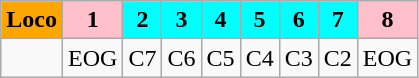<table class="wikitable plainrowheaders unsortable" style="text-align:center">
<tr>
<th scope="col" rowspan="1" style="background:orange;">Loco</th>
<th scope="col" rowspan="1" style="background:pink;">1</th>
<th scope="col" rowspan="1" style="background:cyan;">2</th>
<th scope="col" rowspan="1" style="background:cyan;">3</th>
<th scope="col" rowspan="1" style="background:cyan;">4</th>
<th scope="col" rowspan="1" style="background:cyan;">5</th>
<th scope="col" rowspan="1" style="background:cyan;">6</th>
<th scope="col" rowspan="1" style="background:cyan;">7</th>
<th scope="col" rowspan="1" style="background:pink;">8</th>
</tr>
<tr>
<td></td>
<td>EOG</td>
<td>C7</td>
<td>C6</td>
<td>C5</td>
<td>C4</td>
<td>C3</td>
<td>C2</td>
<td>EOG</td>
</tr>
</table>
